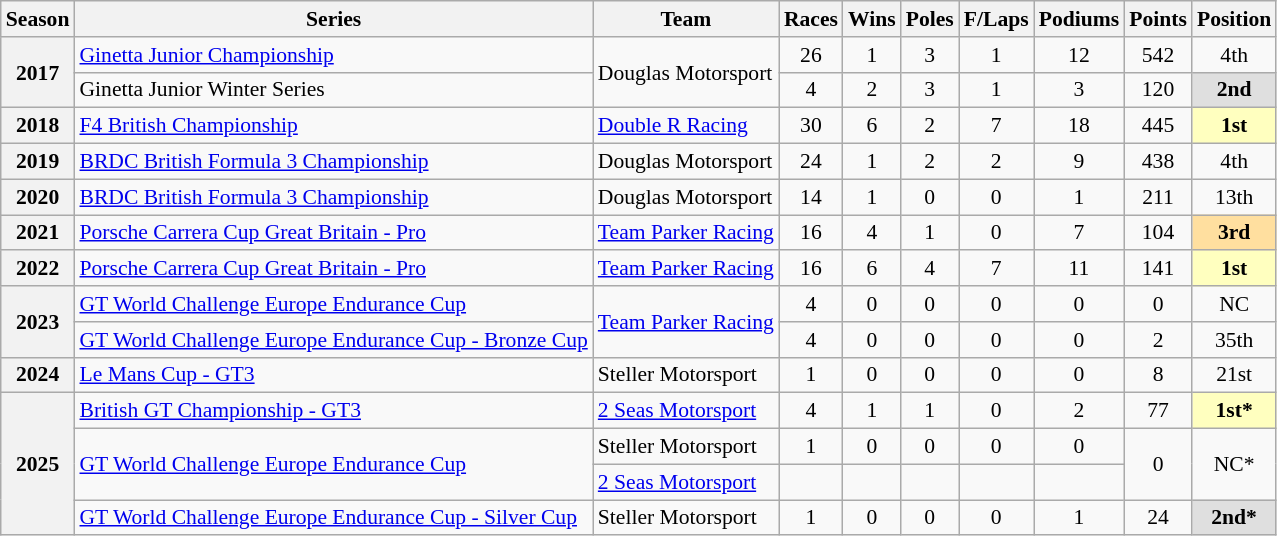<table class="wikitable" style="font-size: 90%; text-align:center">
<tr>
<th>Season</th>
<th>Series</th>
<th>Team</th>
<th>Races</th>
<th>Wins</th>
<th>Poles</th>
<th>F/Laps</th>
<th>Podiums</th>
<th>Points</th>
<th>Position</th>
</tr>
<tr>
<th rowspan="2">2017</th>
<td align=left><a href='#'>Ginetta Junior Championship</a></td>
<td align=left rowspan="2">Douglas Motorsport</td>
<td>26</td>
<td>1</td>
<td>3</td>
<td>1</td>
<td>12</td>
<td>542</td>
<td>4th</td>
</tr>
<tr>
<td align=left>Ginetta Junior Winter Series</td>
<td>4</td>
<td>2</td>
<td>3</td>
<td>1</td>
<td>3</td>
<td>120</td>
<td style="background:#DFDFDF"><strong>2nd</strong></td>
</tr>
<tr>
<th>2018</th>
<td align=left><a href='#'>F4 British Championship</a></td>
<td align=left><a href='#'>Double R Racing</a></td>
<td>30</td>
<td>6</td>
<td>2</td>
<td>7</td>
<td>18</td>
<td>445</td>
<td style="background:#FFFFBF"><strong>1st</strong></td>
</tr>
<tr>
<th>2019</th>
<td align=left><a href='#'>BRDC British Formula 3 Championship</a></td>
<td align=left>Douglas Motorsport</td>
<td>24</td>
<td>1</td>
<td>2</td>
<td>2</td>
<td>9</td>
<td>438</td>
<td>4th</td>
</tr>
<tr>
<th>2020</th>
<td align=left><a href='#'>BRDC British Formula 3 Championship</a></td>
<td align=left>Douglas Motorsport</td>
<td>14</td>
<td>1</td>
<td>0</td>
<td>0</td>
<td>1</td>
<td>211</td>
<td>13th</td>
</tr>
<tr>
<th>2021</th>
<td align=left><a href='#'>Porsche Carrera Cup Great Britain - Pro</a></td>
<td align=left><a href='#'>Team Parker Racing</a></td>
<td>16</td>
<td>4</td>
<td>1</td>
<td>0</td>
<td>7</td>
<td>104</td>
<td style="background:#FFDF9F"><strong>3rd</strong></td>
</tr>
<tr>
<th>2022</th>
<td align=left><a href='#'>Porsche Carrera Cup Great Britain - Pro</a></td>
<td align=left><a href='#'>Team Parker Racing</a></td>
<td>16</td>
<td>6</td>
<td>4</td>
<td>7</td>
<td>11</td>
<td>141</td>
<td style="background:#FFFFBF"><strong>1st</strong></td>
</tr>
<tr>
<th rowspan="2">2023</th>
<td align=left><a href='#'>GT World Challenge Europe Endurance Cup</a></td>
<td rowspan="2" align="left" nowrap><a href='#'>Team Parker Racing</a></td>
<td>4</td>
<td>0</td>
<td>0</td>
<td>0</td>
<td>0</td>
<td>0</td>
<td>NC</td>
</tr>
<tr>
<td align=left><a href='#'>GT World Challenge Europe Endurance Cup - Bronze Cup</a></td>
<td>4</td>
<td>0</td>
<td>0</td>
<td>0</td>
<td>0</td>
<td>2</td>
<td>35th</td>
</tr>
<tr>
<th>2024</th>
<td align=left><a href='#'>Le Mans Cup - GT3</a></td>
<td align=left>Steller Motorsport</td>
<td>1</td>
<td>0</td>
<td>0</td>
<td>0</td>
<td>0</td>
<td>8</td>
<td>21st</td>
</tr>
<tr>
<th rowspan="4">2025</th>
<td align=left><a href='#'>British GT Championship - GT3</a></td>
<td align=left><a href='#'>2 Seas Motorsport</a></td>
<td>4</td>
<td>1</td>
<td>1</td>
<td>0</td>
<td>2</td>
<td>77</td>
<td style="background:#FFFFBF"><strong>1st*</strong></td>
</tr>
<tr>
<td rowspan="2" align="left"><a href='#'>GT World Challenge Europe Endurance Cup</a></td>
<td align="left">Steller Motorsport</td>
<td>1</td>
<td>0</td>
<td>0</td>
<td>0</td>
<td>0</td>
<td rowspan="2">0</td>
<td rowspan="2">NC*</td>
</tr>
<tr>
<td align="left"><a href='#'>2 Seas Motorsport</a></td>
<td align="left"></td>
<td></td>
<td></td>
<td></td>
<td></td>
</tr>
<tr>
<td align="left" nowrap=""><a href='#'>GT World Challenge Europe Endurance Cup - Silver Cup</a></td>
<td align=left>Steller Motorsport</td>
<td>1</td>
<td>0</td>
<td>0</td>
<td>0</td>
<td>1</td>
<td>24</td>
<td style="background:#DFDFDF"><strong>2nd*</strong></td>
</tr>
</table>
